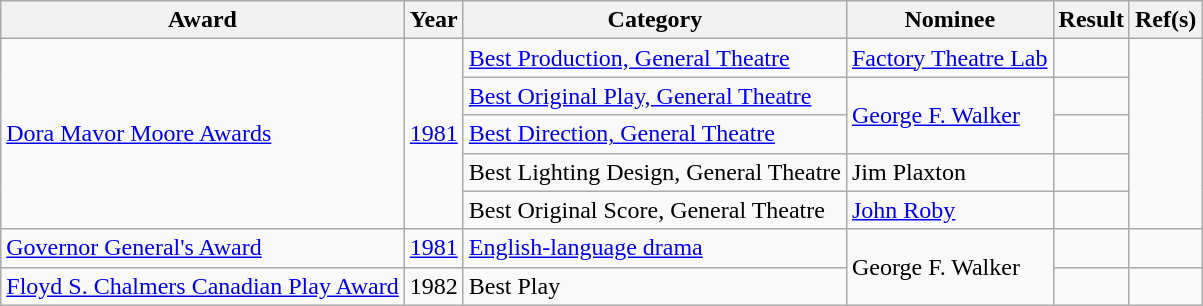<table class="wikitable plainrowheaders sortable">
<tr>
<th>Award</th>
<th>Year</th>
<th>Category</th>
<th>Nominee</th>
<th>Result</th>
<th>Ref(s)</th>
</tr>
<tr>
<td rowspan=5><a href='#'>Dora Mavor Moore Awards</a></td>
<td rowspan=5><a href='#'>1981</a></td>
<td><a href='#'>Best Production, General Theatre</a></td>
<td><a href='#'>Factory Theatre Lab</a></td>
<td></td>
<td rowspan=5></td>
</tr>
<tr>
<td><a href='#'>Best Original Play, General Theatre</a></td>
<td rowspan=2><a href='#'>George F. Walker</a></td>
<td></td>
</tr>
<tr>
<td><a href='#'>Best Direction, General Theatre</a></td>
<td></td>
</tr>
<tr>
<td>Best Lighting Design, General Theatre</td>
<td>Jim Plaxton</td>
<td></td>
</tr>
<tr>
<td>Best Original Score, General Theatre</td>
<td><a href='#'>John Roby</a></td>
<td></td>
</tr>
<tr>
<td><a href='#'>Governor General's Award</a></td>
<td><a href='#'>1981</a></td>
<td><a href='#'>English-language drama</a></td>
<td rowspan=2>George F. Walker</td>
<td></td>
<td></td>
</tr>
<tr>
<td><a href='#'>Floyd S. Chalmers Canadian Play Award</a></td>
<td>1982</td>
<td>Best Play</td>
<td></td>
<td></td>
</tr>
</table>
